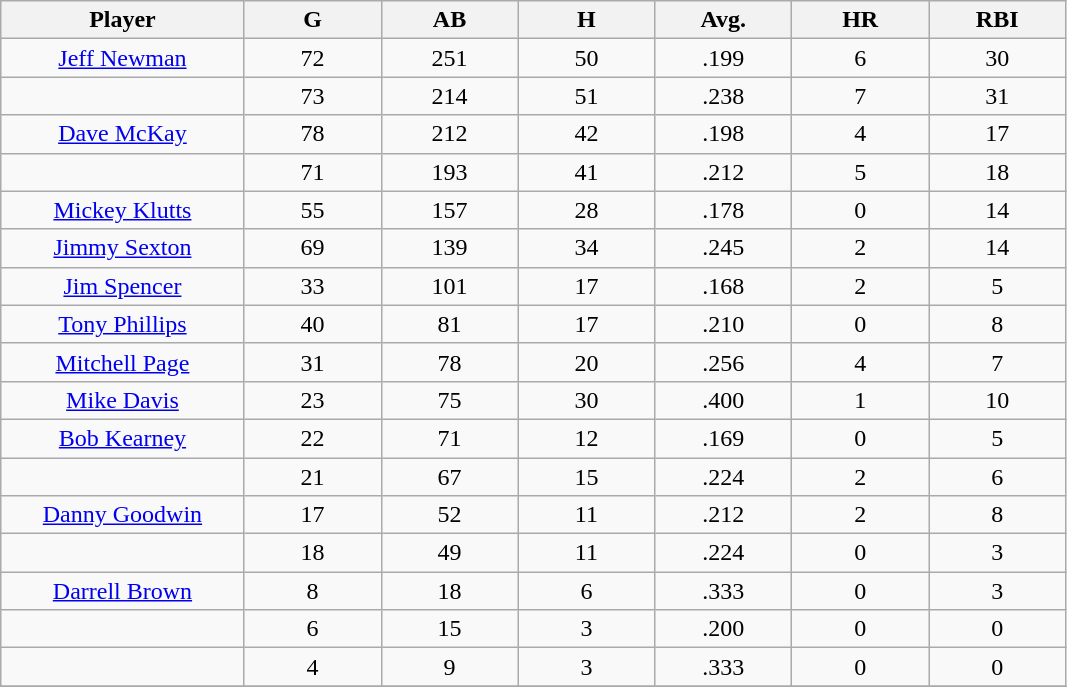<table class="wikitable sortable">
<tr>
<th bgcolor="#DDDDFF" width="16%">Player</th>
<th bgcolor="#DDDDFF" width="9%">G</th>
<th bgcolor="#DDDDFF" width="9%">AB</th>
<th bgcolor="#DDDDFF" width="9%">H</th>
<th bgcolor="#DDDDFF" width="9%">Avg.</th>
<th bgcolor="#DDDDFF" width="9%">HR</th>
<th bgcolor="#DDDDFF" width="9%">RBI</th>
</tr>
<tr align="center">
<td><a href='#'>Jeff Newman</a></td>
<td>72</td>
<td>251</td>
<td>50</td>
<td>.199</td>
<td>6</td>
<td>30</td>
</tr>
<tr align=center>
<td></td>
<td>73</td>
<td>214</td>
<td>51</td>
<td>.238</td>
<td>7</td>
<td>31</td>
</tr>
<tr align="center">
<td><a href='#'>Dave McKay</a></td>
<td>78</td>
<td>212</td>
<td>42</td>
<td>.198</td>
<td>4</td>
<td>17</td>
</tr>
<tr align=center>
<td></td>
<td>71</td>
<td>193</td>
<td>41</td>
<td>.212</td>
<td>5</td>
<td>18</td>
</tr>
<tr align="center">
<td><a href='#'>Mickey Klutts</a></td>
<td>55</td>
<td>157</td>
<td>28</td>
<td>.178</td>
<td>0</td>
<td>14</td>
</tr>
<tr align=center>
<td><a href='#'>Jimmy Sexton</a></td>
<td>69</td>
<td>139</td>
<td>34</td>
<td>.245</td>
<td>2</td>
<td>14</td>
</tr>
<tr align=center>
<td><a href='#'>Jim Spencer</a></td>
<td>33</td>
<td>101</td>
<td>17</td>
<td>.168</td>
<td>2</td>
<td>5</td>
</tr>
<tr align=center>
<td><a href='#'>Tony Phillips</a></td>
<td>40</td>
<td>81</td>
<td>17</td>
<td>.210</td>
<td>0</td>
<td>8</td>
</tr>
<tr align=center>
<td><a href='#'>Mitchell Page</a></td>
<td>31</td>
<td>78</td>
<td>20</td>
<td>.256</td>
<td>4</td>
<td>7</td>
</tr>
<tr align=center>
<td><a href='#'>Mike Davis</a></td>
<td>23</td>
<td>75</td>
<td>30</td>
<td>.400</td>
<td>1</td>
<td>10</td>
</tr>
<tr align=center>
<td><a href='#'>Bob Kearney</a></td>
<td>22</td>
<td>71</td>
<td>12</td>
<td>.169</td>
<td>0</td>
<td>5</td>
</tr>
<tr align=center>
<td></td>
<td>21</td>
<td>67</td>
<td>15</td>
<td>.224</td>
<td>2</td>
<td>6</td>
</tr>
<tr align="center">
<td><a href='#'>Danny Goodwin</a></td>
<td>17</td>
<td>52</td>
<td>11</td>
<td>.212</td>
<td>2</td>
<td>8</td>
</tr>
<tr align=center>
<td></td>
<td>18</td>
<td>49</td>
<td>11</td>
<td>.224</td>
<td>0</td>
<td>3</td>
</tr>
<tr align="center">
<td><a href='#'>Darrell Brown</a></td>
<td>8</td>
<td>18</td>
<td>6</td>
<td>.333</td>
<td>0</td>
<td>3</td>
</tr>
<tr align=center>
<td></td>
<td>6</td>
<td>15</td>
<td>3</td>
<td>.200</td>
<td>0</td>
<td>0</td>
</tr>
<tr align="center">
<td></td>
<td>4</td>
<td>9</td>
<td>3</td>
<td>.333</td>
<td>0</td>
<td>0</td>
</tr>
<tr align="center">
</tr>
</table>
